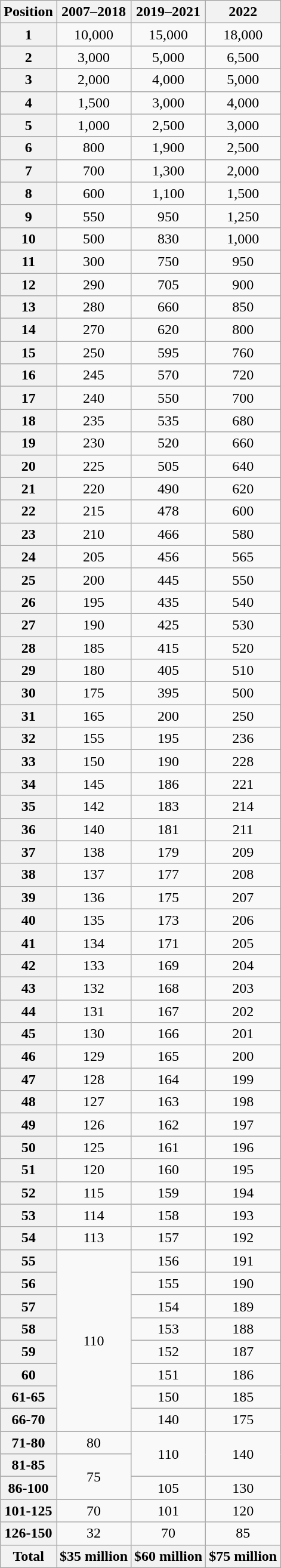<table class="wikitable" style="text-align:center">
<tr>
<th>Position</th>
<th>2007–2018</th>
<th>2019–2021</th>
<th>2022</th>
</tr>
<tr>
<th>1</th>
<td>10,000</td>
<td>15,000</td>
<td>18,000</td>
</tr>
<tr>
<th>2</th>
<td>3,000</td>
<td>5,000</td>
<td>6,500</td>
</tr>
<tr>
<th>3</th>
<td>2,000</td>
<td>4,000</td>
<td>5,000</td>
</tr>
<tr>
<th>4</th>
<td>1,500</td>
<td>3,000</td>
<td>4,000</td>
</tr>
<tr>
<th>5</th>
<td>1,000</td>
<td>2,500</td>
<td>3,000</td>
</tr>
<tr>
<th>6</th>
<td>800</td>
<td>1,900</td>
<td>2,500</td>
</tr>
<tr>
<th>7</th>
<td>700</td>
<td>1,300</td>
<td>2,000</td>
</tr>
<tr>
<th>8</th>
<td>600</td>
<td>1,100</td>
<td>1,500</td>
</tr>
<tr>
<th>9</th>
<td>550</td>
<td>950</td>
<td>1,250</td>
</tr>
<tr>
<th>10</th>
<td>500</td>
<td>830</td>
<td>1,000</td>
</tr>
<tr>
<th>11</th>
<td>300</td>
<td>750</td>
<td>950</td>
</tr>
<tr>
<th>12</th>
<td>290</td>
<td>705</td>
<td>900</td>
</tr>
<tr>
<th>13</th>
<td>280</td>
<td>660</td>
<td>850</td>
</tr>
<tr>
<th>14</th>
<td>270</td>
<td>620</td>
<td>800</td>
</tr>
<tr>
<th>15</th>
<td>250</td>
<td>595</td>
<td>760</td>
</tr>
<tr>
<th>16</th>
<td>245</td>
<td>570</td>
<td>720</td>
</tr>
<tr>
<th>17</th>
<td>240</td>
<td>550</td>
<td>700</td>
</tr>
<tr>
<th>18</th>
<td>235</td>
<td>535</td>
<td>680</td>
</tr>
<tr>
<th>19</th>
<td>230</td>
<td>520</td>
<td>660</td>
</tr>
<tr>
<th>20</th>
<td>225</td>
<td>505</td>
<td>640</td>
</tr>
<tr>
<th>21</th>
<td>220</td>
<td>490</td>
<td>620</td>
</tr>
<tr>
<th>22</th>
<td>215</td>
<td>478</td>
<td>600</td>
</tr>
<tr>
<th>23</th>
<td>210</td>
<td>466</td>
<td>580</td>
</tr>
<tr>
<th>24</th>
<td>205</td>
<td>456</td>
<td>565</td>
</tr>
<tr>
<th>25</th>
<td>200</td>
<td>445</td>
<td>550</td>
</tr>
<tr>
<th>26</th>
<td>195</td>
<td>435</td>
<td>540</td>
</tr>
<tr>
<th>27</th>
<td>190</td>
<td>425</td>
<td>530</td>
</tr>
<tr>
<th>28</th>
<td>185</td>
<td>415</td>
<td>520</td>
</tr>
<tr>
<th>29</th>
<td>180</td>
<td>405</td>
<td>510</td>
</tr>
<tr>
<th>30</th>
<td>175</td>
<td>395</td>
<td>500</td>
</tr>
<tr>
<th>31</th>
<td>165</td>
<td>200</td>
<td>250</td>
</tr>
<tr>
<th>32</th>
<td>155</td>
<td>195</td>
<td>236</td>
</tr>
<tr>
<th>33</th>
<td>150</td>
<td>190</td>
<td>228</td>
</tr>
<tr>
<th>34</th>
<td>145</td>
<td>186</td>
<td>221</td>
</tr>
<tr>
<th>35</th>
<td>142</td>
<td>183</td>
<td>214</td>
</tr>
<tr>
<th>36</th>
<td>140</td>
<td>181</td>
<td>211</td>
</tr>
<tr>
<th>37</th>
<td>138</td>
<td>179</td>
<td>209</td>
</tr>
<tr>
<th>38</th>
<td>137</td>
<td>177</td>
<td>208</td>
</tr>
<tr>
<th>39</th>
<td>136</td>
<td>175</td>
<td>207</td>
</tr>
<tr>
<th>40</th>
<td>135</td>
<td>173</td>
<td>206</td>
</tr>
<tr>
<th>41</th>
<td>134</td>
<td>171</td>
<td>205</td>
</tr>
<tr>
<th>42</th>
<td>133</td>
<td>169</td>
<td>204</td>
</tr>
<tr>
<th>43</th>
<td>132</td>
<td>168</td>
<td>203</td>
</tr>
<tr>
<th>44</th>
<td>131</td>
<td>167</td>
<td>202</td>
</tr>
<tr>
<th>45</th>
<td>130</td>
<td>166</td>
<td>201</td>
</tr>
<tr>
<th>46</th>
<td>129</td>
<td>165</td>
<td>200</td>
</tr>
<tr>
<th>47</th>
<td>128</td>
<td>164</td>
<td>199</td>
</tr>
<tr>
<th>48</th>
<td>127</td>
<td>163</td>
<td>198</td>
</tr>
<tr>
<th>49</th>
<td>126</td>
<td>162</td>
<td>197</td>
</tr>
<tr>
<th>50</th>
<td>125</td>
<td>161</td>
<td>196</td>
</tr>
<tr>
<th>51</th>
<td>120</td>
<td>160</td>
<td>195</td>
</tr>
<tr>
<th>52</th>
<td>115</td>
<td>159</td>
<td>194</td>
</tr>
<tr>
<th>53</th>
<td>114</td>
<td>158</td>
<td>193</td>
</tr>
<tr>
<th>54</th>
<td>113</td>
<td>157</td>
<td>192</td>
</tr>
<tr>
<th>55</th>
<td rowspan=8>110</td>
<td>156</td>
<td>191</td>
</tr>
<tr>
<th>56</th>
<td>155</td>
<td>190</td>
</tr>
<tr>
<th>57</th>
<td>154</td>
<td>189</td>
</tr>
<tr>
<th>58</th>
<td>153</td>
<td>188</td>
</tr>
<tr>
<th>59</th>
<td>152</td>
<td>187</td>
</tr>
<tr>
<th>60</th>
<td>151</td>
<td>186</td>
</tr>
<tr>
<th>61-65</th>
<td>150</td>
<td>185</td>
</tr>
<tr>
<th>66-70</th>
<td>140</td>
<td>175</td>
</tr>
<tr>
<th>71-80</th>
<td>80</td>
<td rowspan=2>110</td>
<td rowspan=2>140</td>
</tr>
<tr>
<th>81-85</th>
<td rowspan=2>75</td>
</tr>
<tr>
<th>86-100</th>
<td>105</td>
<td>130</td>
</tr>
<tr>
<th>101-125</th>
<td>70</td>
<td>101</td>
<td>120</td>
</tr>
<tr>
<th>126-150</th>
<td>32</td>
<td>70</td>
<td>85</td>
</tr>
<tr>
<th>Total</th>
<th>$35 million</th>
<th>$60 million</th>
<th>$75 million</th>
</tr>
</table>
